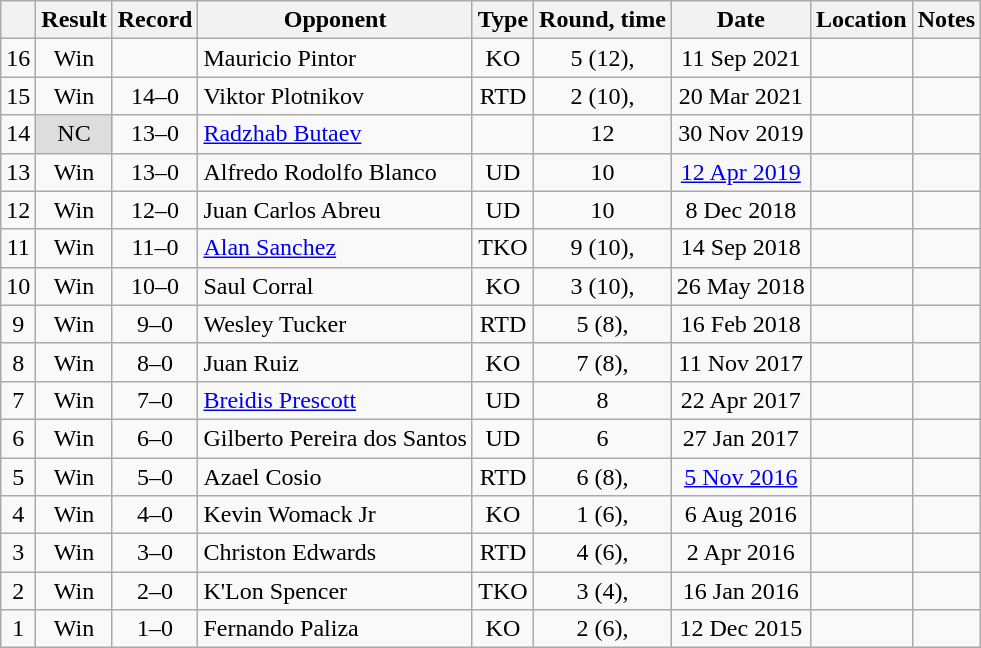<table class=wikitable style=text-align:center>
<tr>
<th></th>
<th>Result</th>
<th>Record</th>
<th>Opponent</th>
<th>Type</th>
<th>Round, time</th>
<th>Date</th>
<th>Location</th>
<th>Notes</th>
</tr>
<tr>
<td>16</td>
<td>Win</td>
<td></td>
<td align=left>Mauricio Pintor</td>
<td>KO</td>
<td>5 (12), </td>
<td>11 Sep 2021</td>
<td align=left></td>
<td align=left></td>
</tr>
<tr>
<td>15</td>
<td>Win</td>
<td>14–0 </td>
<td align=left>Viktor Plotnikov</td>
<td>RTD</td>
<td>2 (10), </td>
<td>20 Mar 2021</td>
<td align=left></td>
<td align=left></td>
</tr>
<tr>
<td>14</td>
<td style="background:#DDD">NC</td>
<td>13–0 </td>
<td align=left><a href='#'>Radzhab Butaev</a></td>
<td></td>
<td>12</td>
<td>30 Nov 2019</td>
<td align=left></td>
<td align=left></td>
</tr>
<tr>
<td>13</td>
<td>Win</td>
<td>13–0</td>
<td align=left>Alfredo Rodolfo Blanco</td>
<td>UD</td>
<td>10</td>
<td><a href='#'>12 Apr 2019</a></td>
<td align=left></td>
<td align=left></td>
</tr>
<tr>
<td>12</td>
<td>Win</td>
<td>12–0</td>
<td align=left>Juan Carlos Abreu</td>
<td>UD</td>
<td>10</td>
<td>8 Dec 2018</td>
<td align=left></td>
<td align=left></td>
</tr>
<tr>
<td>11</td>
<td>Win</td>
<td>11–0</td>
<td align=left><a href='#'>Alan Sanchez</a></td>
<td>TKO</td>
<td>9 (10), </td>
<td>14 Sep 2018</td>
<td align=left></td>
<td align=left></td>
</tr>
<tr>
<td>10</td>
<td>Win</td>
<td>10–0</td>
<td align=left>Saul Corral</td>
<td>KO</td>
<td>3 (10), </td>
<td>26 May 2018</td>
<td align=left></td>
<td align=left></td>
</tr>
<tr>
<td>9</td>
<td>Win</td>
<td>9–0</td>
<td align=left>Wesley Tucker</td>
<td>RTD</td>
<td>5 (8), </td>
<td>16 Feb 2018</td>
<td align=left></td>
<td align=left></td>
</tr>
<tr>
<td>8</td>
<td>Win</td>
<td>8–0</td>
<td align=left>Juan Ruiz</td>
<td>KO</td>
<td>7 (8), </td>
<td>11 Nov 2017</td>
<td align=left></td>
<td align=left></td>
</tr>
<tr>
<td>7</td>
<td>Win</td>
<td>7–0</td>
<td align=left><a href='#'>Breidis Prescott</a></td>
<td>UD</td>
<td>8</td>
<td>22 Apr 2017</td>
<td align=left></td>
<td align=left></td>
</tr>
<tr>
<td>6</td>
<td>Win</td>
<td>6–0</td>
<td align=left>Gilberto Pereira dos Santos</td>
<td>UD</td>
<td>6</td>
<td>27 Jan 2017</td>
<td align=left></td>
<td align=left></td>
</tr>
<tr>
<td>5</td>
<td>Win</td>
<td>5–0</td>
<td align=left>Azael Cosio</td>
<td>RTD</td>
<td>6 (8), </td>
<td><a href='#'>5 Nov 2016</a></td>
<td align=left></td>
<td align=left></td>
</tr>
<tr>
<td>4</td>
<td>Win</td>
<td>4–0</td>
<td align=left>Kevin Womack Jr</td>
<td>KO</td>
<td>1 (6), </td>
<td>6 Aug 2016</td>
<td align=left></td>
<td align=left></td>
</tr>
<tr>
<td>3</td>
<td>Win</td>
<td>3–0</td>
<td align=left>Christon Edwards</td>
<td>RTD</td>
<td>4 (6), </td>
<td>2 Apr 2016</td>
<td align=left></td>
<td align=left></td>
</tr>
<tr>
<td>2</td>
<td>Win</td>
<td>2–0</td>
<td align=left>K'Lon Spencer</td>
<td>TKO</td>
<td>3 (4), </td>
<td>16 Jan 2016</td>
<td align=left></td>
<td align=left></td>
</tr>
<tr>
<td>1</td>
<td>Win</td>
<td>1–0</td>
<td align=left>Fernando Paliza</td>
<td>KO</td>
<td>2 (6), </td>
<td>12 Dec 2015</td>
<td align=left></td>
<td align=left></td>
</tr>
</table>
